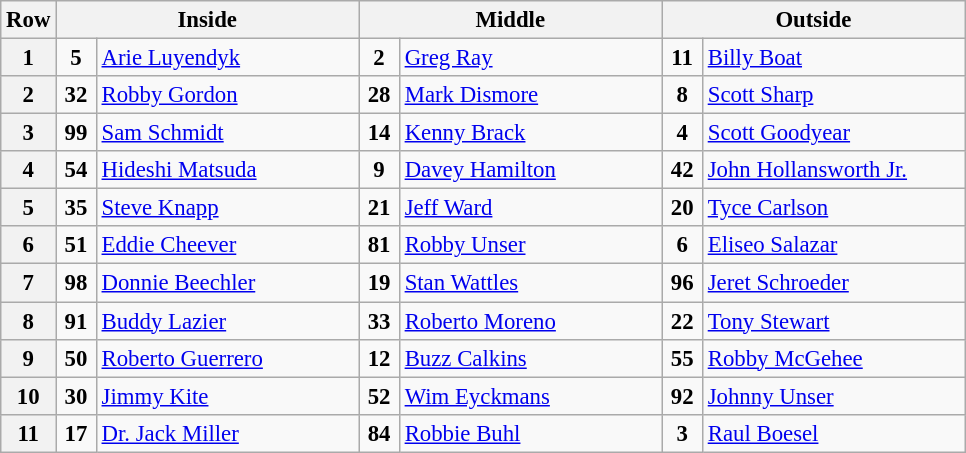<table class="wikitable" style="font-size: 95%;">
<tr>
<th>Row</th>
<th colspan=2 width="195">Inside</th>
<th colspan=2 width="195">Middle</th>
<th colspan=2 width="195">Outside</th>
</tr>
<tr>
<th>1</th>
<td align="center" width="20"><strong>5</strong></td>
<td> <a href='#'>Arie Luyendyk</a> <strong></strong></td>
<td align="center" width="20"><strong>2</strong></td>
<td> <a href='#'>Greg Ray</a></td>
<td align="center" width="20"><strong>11</strong></td>
<td> <a href='#'>Billy Boat</a></td>
</tr>
<tr>
<th>2</th>
<td align="center" width="20"><strong>32</strong></td>
<td> <a href='#'>Robby Gordon</a></td>
<td align="center" width="20"><strong>28</strong></td>
<td> <a href='#'>Mark Dismore</a></td>
<td align="center" width="20"><strong>8</strong></td>
<td> <a href='#'>Scott Sharp</a></td>
</tr>
<tr>
<th>3</th>
<td align="center" width="20"><strong>99</strong></td>
<td> <a href='#'>Sam Schmidt</a></td>
<td align="center" width="20"><strong>14</strong></td>
<td> <a href='#'>Kenny Brack</a></td>
<td align="center" width="20"><strong>4</strong></td>
<td> <a href='#'>Scott Goodyear</a></td>
</tr>
<tr>
<th>4</th>
<td align="center" width="20"><strong>54</strong></td>
<td> <a href='#'>Hideshi Matsuda</a></td>
<td align="center" width="20"><strong>9</strong></td>
<td> <a href='#'>Davey Hamilton</a></td>
<td align="center" width="20"><strong>42</strong></td>
<td> <a href='#'>John Hollansworth Jr.</a> <strong></strong></td>
</tr>
<tr>
<th>5</th>
<td align="center" width="20"><strong>35</strong></td>
<td> <a href='#'>Steve Knapp</a></td>
<td align="center" width="20"><strong>21</strong></td>
<td> <a href='#'>Jeff Ward</a></td>
<td align="center" width="20"><strong>20</strong></td>
<td> <a href='#'>Tyce Carlson</a></td>
</tr>
<tr>
<th>6</th>
<td align="center" width="20"><strong>51</strong></td>
<td> <a href='#'>Eddie Cheever</a> <strong></strong></td>
<td align="center" width="20"><strong>81</strong></td>
<td> <a href='#'>Robby Unser</a></td>
<td align="center" width="20"><strong>6</strong></td>
<td> <a href='#'>Eliseo Salazar</a></td>
</tr>
<tr>
<th>7</th>
<td align="center" width="20"><strong>98</strong></td>
<td> <a href='#'>Donnie Beechler</a></td>
<td align="center" width="20"><strong>19</strong></td>
<td> <a href='#'>Stan Wattles</a></td>
<td align="center" width="20"><strong>96</strong></td>
<td> <a href='#'>Jeret Schroeder</a> <strong></strong></td>
</tr>
<tr>
<th>8</th>
<td align="center" width="20"><strong>91</strong></td>
<td> <a href='#'>Buddy Lazier</a> <strong></strong></td>
<td align="center" width="20"><strong>33</strong></td>
<td> <a href='#'>Roberto Moreno</a></td>
<td align="center" width="20"><strong>22</strong></td>
<td> <a href='#'>Tony Stewart</a></td>
</tr>
<tr>
<th>9</th>
<td align="center" width="20"><strong>50</strong></td>
<td> <a href='#'>Roberto Guerrero</a></td>
<td align="center" width="20"><strong>12</strong></td>
<td> <a href='#'>Buzz Calkins</a></td>
<td align="center" width="20"><strong>55</strong></td>
<td> <a href='#'>Robby McGehee</a> <strong></strong></td>
</tr>
<tr>
<th>10</th>
<td align="center" width="20"><strong>30</strong></td>
<td> <a href='#'>Jimmy Kite</a></td>
<td align="center" width="20"><strong>52</strong></td>
<td> <a href='#'>Wim Eyckmans</a> <strong></strong></td>
<td align="center" width="20"><strong>92</strong></td>
<td> <a href='#'>Johnny Unser</a></td>
</tr>
<tr>
<th>11</th>
<td align="center" width="20"><strong>17</strong></td>
<td> <a href='#'>Dr. Jack Miller</a></td>
<td align="center" width="20"><strong>84</strong></td>
<td> <a href='#'>Robbie Buhl</a></td>
<td align="center" width="20"><strong>3</strong></td>
<td> <a href='#'>Raul Boesel</a></td>
</tr>
</table>
